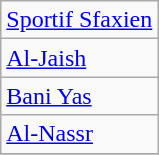<table class="wikitable">
<tr>
<td> <a href='#'>Sportif Sfaxien</a></td>
</tr>
<tr>
<td> <a href='#'>Al-Jaish</a></td>
</tr>
<tr>
<td> <a href='#'>Bani Yas</a></td>
</tr>
<tr>
<td> <a href='#'>Al-Nassr</a></td>
</tr>
<tr>
</tr>
</table>
